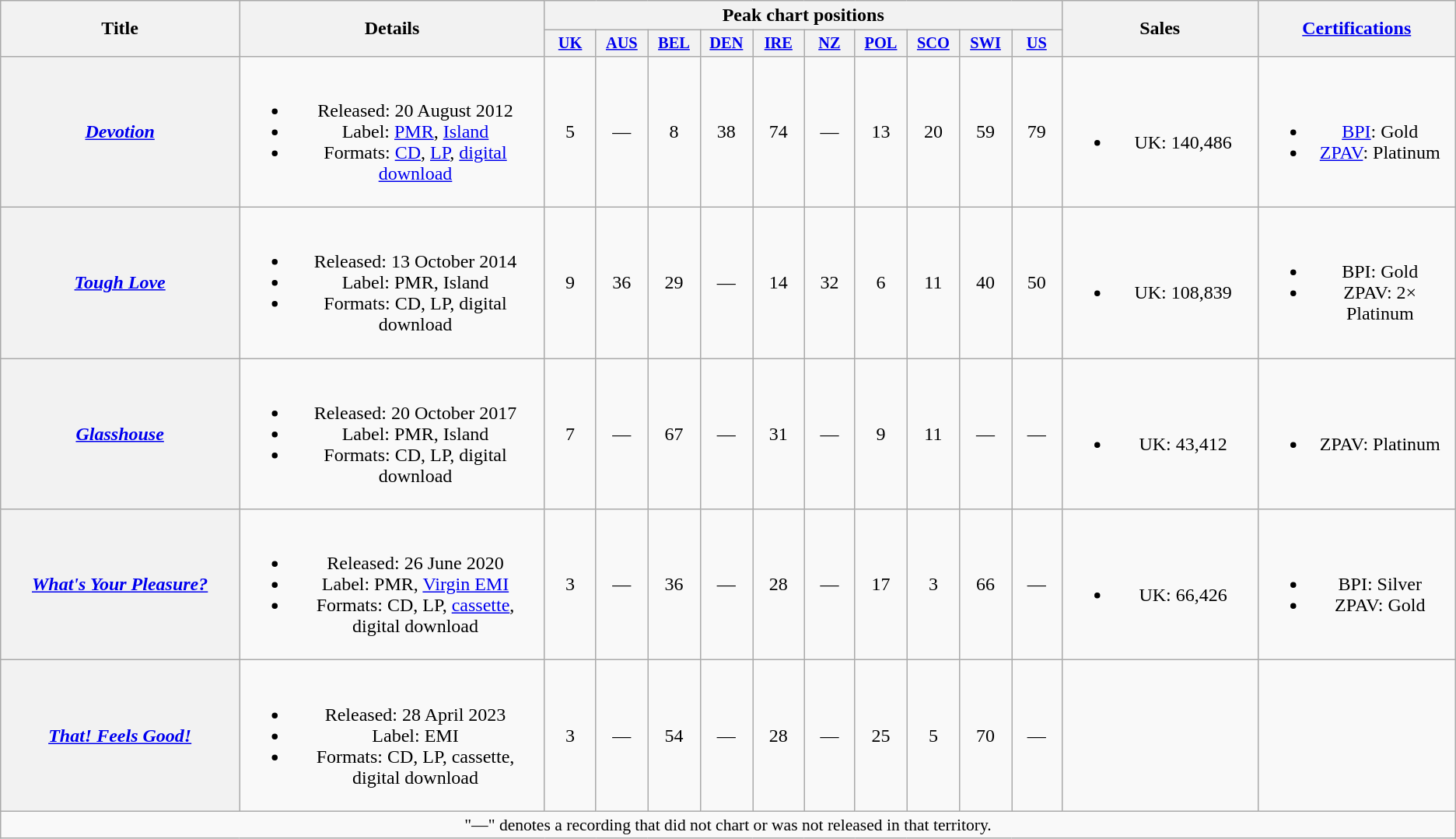<table class="wikitable plainrowheaders" style="text-align:center;">
<tr>
<th scope="col" rowspan="2" style="width:14em;">Title</th>
<th scope="col" rowspan="2" style="width:18em;">Details</th>
<th scope="col" colspan="10">Peak chart positions</th>
<th scope="col" rowspan="2" style="width:11em;">Sales</th>
<th scope="col" rowspan="2" style="width:11em;"><a href='#'>Certifications</a><br></th>
</tr>
<tr>
<th scope="col" style="width:3em;font-size:85%;"><a href='#'>UK</a><br></th>
<th scope="col" style="width:3em;font-size:85%;"><a href='#'>AUS</a><br></th>
<th scope="col" style="width:3em;font-size:85%;"><a href='#'>BEL</a><br></th>
<th scope="col" style="width:3em;font-size:85%;"><a href='#'>DEN</a><br></th>
<th scope="col" style="width:3em;font-size:85%;"><a href='#'>IRE</a><br></th>
<th scope="col" style="width:3em;font-size:85%;"><a href='#'>NZ</a><br></th>
<th scope="col" style="width:3em;font-size:85%;"><a href='#'>POL</a><br></th>
<th scope="col" style="width:3em;font-size:85%;"><a href='#'>SCO</a><br></th>
<th scope="col" style="width:3em;font-size:85%;"><a href='#'>SWI</a><br></th>
<th scope="col" style="width:3em;font-size:85%;"><a href='#'>US</a><br></th>
</tr>
<tr>
<th scope="row"><em><a href='#'>Devotion</a></em></th>
<td><br><ul><li>Released: 20 August 2012</li><li>Label: <a href='#'>PMR</a>, <a href='#'>Island</a></li><li>Formats: <a href='#'>CD</a>, <a href='#'>LP</a>, <a href='#'>digital download</a></li></ul></td>
<td>5</td>
<td>—</td>
<td>8</td>
<td>38</td>
<td>74</td>
<td>—</td>
<td>13</td>
<td>20</td>
<td>59</td>
<td>79</td>
<td><br><ul><li>UK: 140,486</li></ul></td>
<td><br><ul><li><a href='#'>BPI</a>: Gold</li><li><a href='#'>ZPAV</a>: Platinum</li></ul></td>
</tr>
<tr>
<th scope="row"><em><a href='#'>Tough Love</a></em></th>
<td><br><ul><li>Released: 13 October 2014</li><li>Label: PMR, Island</li><li>Formats: CD, LP, digital download</li></ul></td>
<td>9</td>
<td>36</td>
<td>29</td>
<td>—</td>
<td>14</td>
<td>32</td>
<td>6</td>
<td>11</td>
<td>40</td>
<td>50</td>
<td><br><ul><li>UK: 108,839</li></ul></td>
<td><br><ul><li>BPI: Gold</li><li>ZPAV: 2× Platinum</li></ul></td>
</tr>
<tr>
<th scope="row"><em><a href='#'>Glasshouse</a></em></th>
<td><br><ul><li>Released: 20 October 2017</li><li>Label: PMR, Island</li><li>Formats: CD, LP, digital download</li></ul></td>
<td>7</td>
<td>—</td>
<td>67</td>
<td>—</td>
<td>31</td>
<td>—</td>
<td>9</td>
<td>11</td>
<td>—</td>
<td>—</td>
<td><br><ul><li>UK: 43,412</li></ul></td>
<td><br><ul><li>ZPAV: Platinum</li></ul></td>
</tr>
<tr>
<th scope="row"><em><a href='#'>What's Your Pleasure?</a></em></th>
<td><br><ul><li>Released: 26 June 2020</li><li>Label: PMR, <a href='#'>Virgin EMI</a></li><li>Formats: CD, LP, <a href='#'>cassette</a>, digital download</li></ul></td>
<td>3</td>
<td>—</td>
<td>36</td>
<td>—</td>
<td>28</td>
<td>—</td>
<td>17</td>
<td>3</td>
<td>66</td>
<td>—</td>
<td><br><ul><li>UK: 66,426</li></ul></td>
<td><br><ul><li>BPI: Silver</li><li>ZPAV: Gold</li></ul></td>
</tr>
<tr>
<th scope="row"><em><a href='#'>That! Feels Good!</a></em></th>
<td><br><ul><li>Released: 28 April 2023</li><li>Label: EMI</li><li>Formats: CD, LP, cassette, digital download</li></ul></td>
<td>3</td>
<td>—</td>
<td>54</td>
<td>—</td>
<td>28<br></td>
<td>—</td>
<td>25</td>
<td>5</td>
<td>70</td>
<td>—</td>
<td></td>
<td></td>
</tr>
<tr>
<td colspan="20" style="font-size:90%">"—" denotes a recording that did not chart or was not released in that territory.</td>
</tr>
</table>
